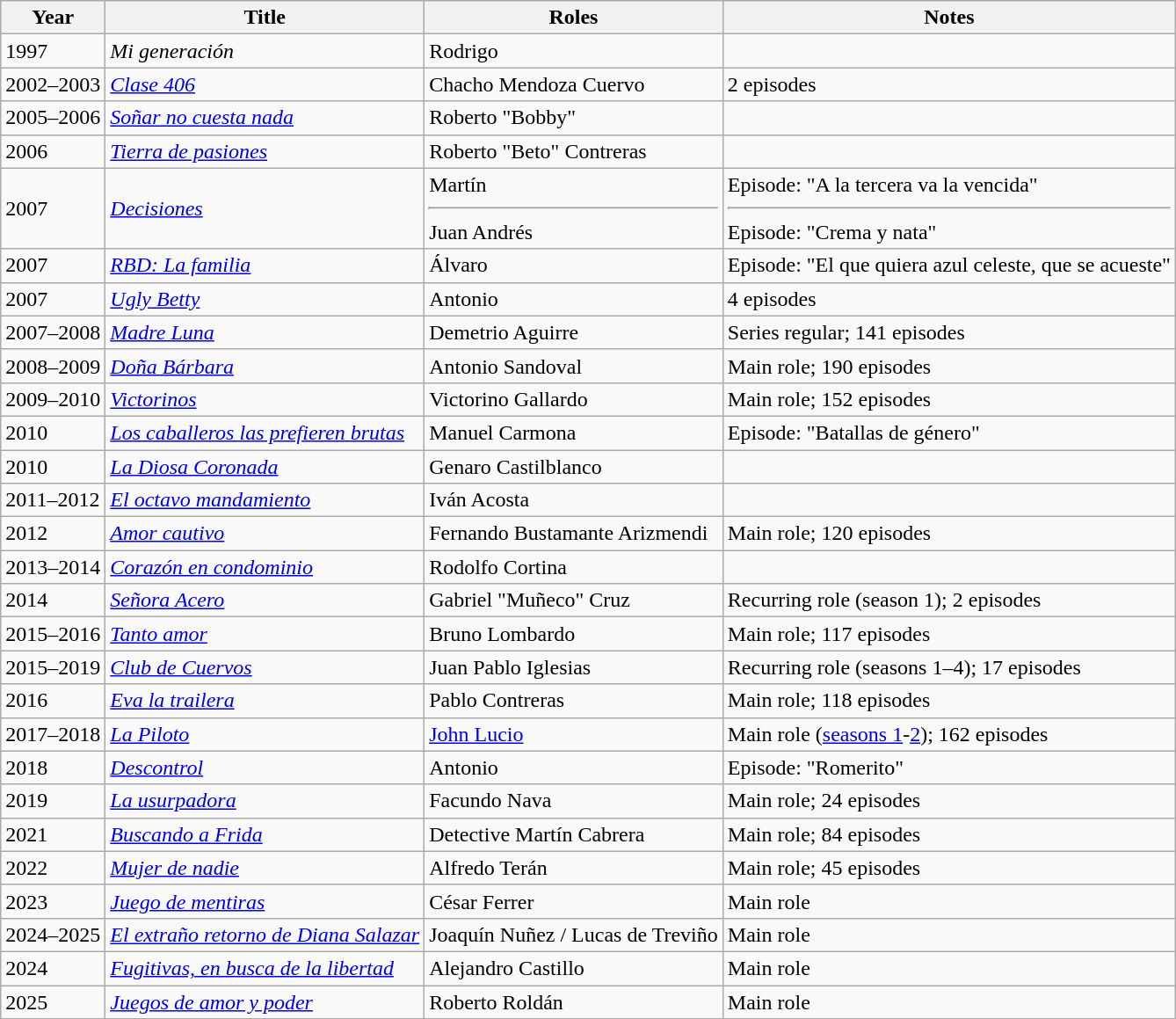<table class="wikitable sortable">
<tr>
<th>Year</th>
<th>Title</th>
<th>Roles</th>
<th>Notes</th>
</tr>
<tr>
<td>1997</td>
<td><em>Mi generación</em></td>
<td>Rodrigo</td>
<td></td>
</tr>
<tr>
<td>2002–2003</td>
<td><em><a href='#'>Clase 406</a></em></td>
<td>Chacho Mendoza Cuervo</td>
<td>2 episodes</td>
</tr>
<tr>
<td>2005–2006</td>
<td><em><a href='#'>Soñar no cuesta nada</a></em></td>
<td>Roberto "Bobby"</td>
<td></td>
</tr>
<tr>
<td>2006</td>
<td><em><a href='#'>Tierra de pasiones</a></em></td>
<td>Roberto "Beto" Contreras</td>
<td></td>
</tr>
<tr>
<td>2007</td>
<td><em><a href='#'>Decisiones</a></em></td>
<td>Martín<hr>Juan Andrés</td>
<td>Episode: "A la tercera va la vencida"<hr>Episode: "Crema y nata"</td>
</tr>
<tr>
<td>2007</td>
<td><em><a href='#'>RBD: La familia</a></em></td>
<td>Álvaro</td>
<td>Episode: "El que quiera azul celeste, que se acueste"</td>
</tr>
<tr>
<td>2007</td>
<td><em><a href='#'>Ugly Betty</a></em></td>
<td>Antonio</td>
<td>4 episodes</td>
</tr>
<tr>
<td>2007–2008</td>
<td><em><a href='#'>Madre Luna</a></em></td>
<td>Demetrio Aguirre</td>
<td>Series regular; 141 episodes</td>
</tr>
<tr>
<td>2008–2009</td>
<td><em><a href='#'>Doña Bárbara</a></em></td>
<td>Antonio Sandoval</td>
<td>Main role; 190 episodes</td>
</tr>
<tr>
<td>2009–2010</td>
<td><em><a href='#'>Victorinos</a></em></td>
<td>Victorino Gallardo</td>
<td>Main role; 152 episodes</td>
</tr>
<tr>
<td>2010</td>
<td><em><a href='#'>Los caballeros las prefieren brutas</a></em></td>
<td>Manuel Carmona</td>
<td>Episode: "Batallas de género"</td>
</tr>
<tr>
<td>2010</td>
<td><em><a href='#'>La Diosa Coronada</a></em></td>
<td>Genaro Castilblanco</td>
<td></td>
</tr>
<tr>
<td>2011–2012</td>
<td><em><a href='#'>El octavo mandamiento</a></em></td>
<td>Iván Acosta</td>
<td></td>
</tr>
<tr>
<td>2012</td>
<td><em><a href='#'>Amor cautivo</a></em></td>
<td>Fernando Bustamante Arizmendi</td>
<td>Main role; 120 episodes</td>
</tr>
<tr>
<td>2013–2014</td>
<td><em><a href='#'>Corazón en condominio</a></em></td>
<td>Rodolfo Cortina</td>
<td></td>
</tr>
<tr>
<td>2014</td>
<td><em><a href='#'>Señora Acero</a></em></td>
<td>Gabriel "Muñeco" Cruz</td>
<td>Recurring role (season 1); 2 episodes</td>
</tr>
<tr>
<td>2015–2016</td>
<td><em><a href='#'>Tanto amor</a></em></td>
<td>Bruno Lombardo</td>
<td>Main role; 117 episodes</td>
</tr>
<tr>
<td>2015–2019</td>
<td><em><a href='#'>Club de Cuervos</a></em></td>
<td>Juan Pablo Iglesias</td>
<td>Recurring role (seasons 1–4); 17 episodes</td>
</tr>
<tr>
<td>2016</td>
<td><em><a href='#'>Eva la trailera</a></em></td>
<td>Pablo Contreras</td>
<td>Main role; 118 episodes</td>
</tr>
<tr>
<td>2017–2018</td>
<td><em><a href='#'>La Piloto</a></em></td>
<td><a href='#'>John Lucio</a></td>
<td>Main role (<a href='#'>seasons 1</a>-<a href='#'>2</a>); 162 episodes</td>
</tr>
<tr>
<td>2018</td>
<td><em><a href='#'>Descontrol</a></em></td>
<td>Antonio</td>
<td>Episode: "Romerito"</td>
</tr>
<tr>
<td>2019</td>
<td><em><a href='#'>La usurpadora</a></em></td>
<td>Facundo Nava</td>
<td>Main role; 24 episodes</td>
</tr>
<tr>
<td>2021</td>
<td><em><a href='#'>Buscando a Frida</a></em></td>
<td>Detective Martín Cabrera</td>
<td>Main role; 84 episodes</td>
</tr>
<tr>
<td>2022</td>
<td><em><a href='#'>Mujer de nadie</a></em></td>
<td>Alfredo Terán</td>
<td>Main role; 45 episodes</td>
</tr>
<tr>
<td>2023</td>
<td><em><a href='#'>Juego de mentiras</a></em></td>
<td>César Ferrer</td>
<td>Main role</td>
</tr>
<tr>
<td>2024–2025</td>
<td><em><a href='#'>El extraño retorno de Diana Salazar</a></em></td>
<td>Joaquín Nuñez / Lucas de Treviño</td>
<td>Main role</td>
</tr>
<tr>
<td>2024</td>
<td><em><a href='#'>Fugitivas, en busca de la libertad</a></em></td>
<td>Alejandro Castillo</td>
<td>Main role</td>
</tr>
<tr>
<td>2025</td>
<td><em><a href='#'>Juegos de amor y poder</a></em></td>
<td>Roberto Roldán</td>
<td>Main role</td>
</tr>
</table>
